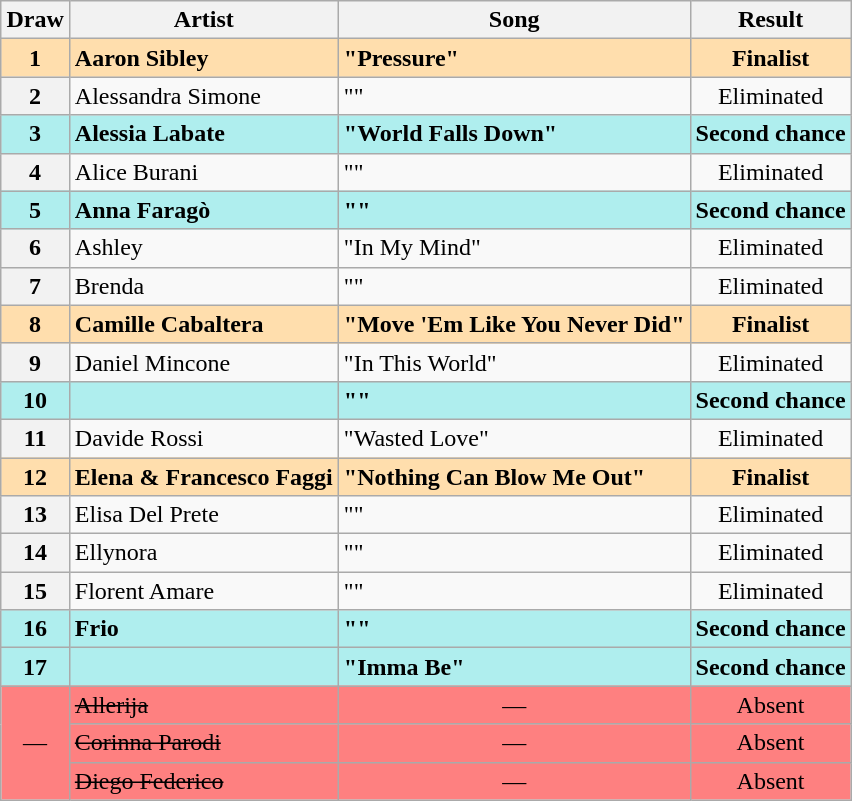<table class="sortable wikitable plainrowheaders" style="margin: 1em auto 1em auto; text-align:center;">
<tr>
<th scope="col">Draw</th>
<th scope="col">Artist</th>
<th scope="col">Song</th>
<th scope="col">Result</th>
</tr>
<tr style="font-weight:bold; background:navajowhite;">
<th scope="row" style="font-weight:bold; background:navajowhite; text-align:center;">1</th>
<td style="font-weight:bold; background:navajowhite;" align="left">Aaron Sibley</td>
<td style="font-weight:bold; background:navajowhite;" align="left">"Pressure"</td>
<td style="font-weight:bold; background:navajowhite;">Finalist</td>
</tr>
<tr>
<th scope="row" style="text-align:center;">2</th>
<td align="left">Alessandra Simone</td>
<td align="left">""</td>
<td>Eliminated</td>
</tr>
<tr style="font-weight:bold; background:paleturquoise;">
<th scope="row" style="font-weight:bold; background:paleturquoise; text-align:center;">3</th>
<td align="left">Alessia Labate</td>
<td align="left">"World Falls Down"</td>
<td>Second chance</td>
</tr>
<tr>
<th scope="row" style="text-align:center;">4</th>
<td align="left">Alice Burani</td>
<td align="left">""</td>
<td>Eliminated</td>
</tr>
<tr style="font-weight:bold; background:paleturquoise;">
<th scope="row" style="font-weight:bold; background:paleturquoise; text-align:center;">5</th>
<td align="left">Anna Faragò</td>
<td align="left">""</td>
<td>Second chance</td>
</tr>
<tr>
<th scope="row" style="text-align:center;">6</th>
<td align="left">Ashley</td>
<td align="left">"In My Mind"</td>
<td>Eliminated</td>
</tr>
<tr>
<th scope="row" style="text-align:center;">7</th>
<td align="left">Brenda</td>
<td align="left">""</td>
<td>Eliminated</td>
</tr>
<tr style="font-weight:bold; background:navajowhite;">
<th scope="row" style="font-weight:bold; background:navajowhite; text-align:center;">8</th>
<td style="font-weight:bold; background:navajowhite;" align="left">Camille Cabaltera</td>
<td style="font-weight:bold; background:navajowhite;" align="left">"Move 'Em Like You Never Did"</td>
<td style="font-weight:bold; background:navajowhite;">Finalist</td>
</tr>
<tr>
<th scope="row" style="text-align:center;">9</th>
<td align="left">Daniel Mincone</td>
<td align="left">"In This World"</td>
<td>Eliminated</td>
</tr>
<tr style="font-weight:bold; background:paleturquoise;">
<th scope="row" style="font-weight:bold; background:paleturquoise; text-align:center;">10</th>
<td align="left"></td>
<td align="left">""</td>
<td>Second chance</td>
</tr>
<tr>
<th scope="row" style="text-align:center;">11</th>
<td align="left">Davide Rossi</td>
<td align="left">"Wasted Love"</td>
<td>Eliminated</td>
</tr>
<tr style="font-weight:bold; background:navajowhite;">
<th scope="row" style="font-weight:bold; background:navajowhite; text-align:center;">12</th>
<td style="font-weight:bold; background:navajowhite;" align="left">Elena & Francesco Faggi</td>
<td style="font-weight:bold; background:navajowhite;" align="left">"Nothing Can Blow Me Out"</td>
<td style="font-weight:bold; background:navajowhite;">Finalist</td>
</tr>
<tr>
<th scope="row" style="text-align:center;">13</th>
<td align="left">Elisa Del Prete</td>
<td align="left">""</td>
<td>Eliminated</td>
</tr>
<tr>
<th scope="row" style="text-align:center;">14</th>
<td align="left">Ellynora</td>
<td align="left">""</td>
<td>Eliminated</td>
</tr>
<tr>
<th scope="row" style="text-align:center;">15</th>
<td align="left">Florent Amare</td>
<td align="left">""</td>
<td>Eliminated</td>
</tr>
<tr style="font-weight:bold; background:paleturquoise;">
<th scope="row" style="font-weight:bold; background:paleturquoise; text-align:center;">16</th>
<td align="left">Frio</td>
<td align="left">""</td>
<td>Second chance</td>
</tr>
<tr style="font-weight:bold; background:paleturquoise;">
<th scope="row" style="font-weight:bold; background:paleturquoise; text-align:center;">17</th>
<td align="left"></td>
<td align="left">"Imma Be"</td>
<td>Second chance</td>
</tr>
<tr style="background:#fe8080;">
<td rowspan="3">—</td>
<td align="left"><s>Allerija</s></td>
<td>—</td>
<td>Absent</td>
</tr>
<tr style="background:#fe8080;">
<td align="left"><s>Corinna Parodi</s></td>
<td>—</td>
<td>Absent</td>
</tr>
<tr style="background:#fe8080;">
<td align="left"><s>Diego Federico</s></td>
<td>—</td>
<td>Absent</td>
</tr>
</table>
